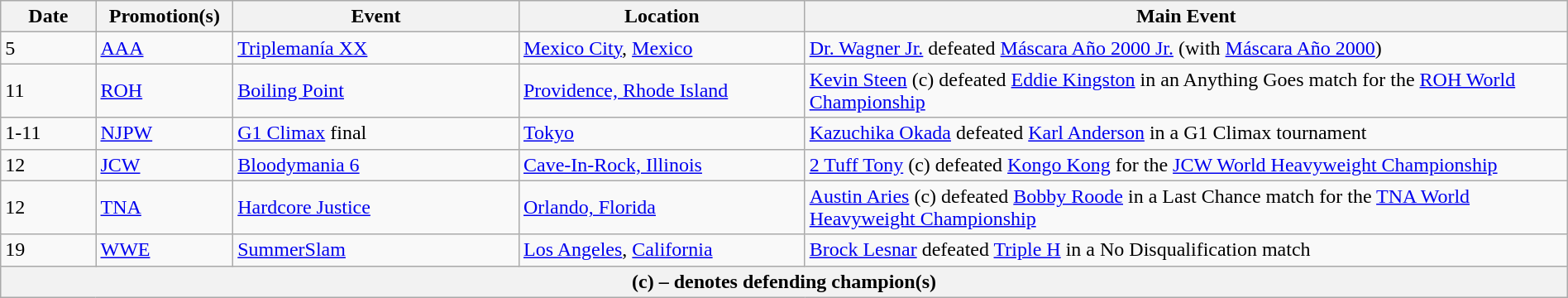<table class="wikitable" style="width:100%;">
<tr>
<th width=5%>Date</th>
<th width=5%>Promotion(s)</th>
<th width=15%>Event</th>
<th width=15%>Location</th>
<th width=40%>Main Event</th>
</tr>
<tr>
<td>5</td>
<td><a href='#'>AAA</a></td>
<td><a href='#'>Triplemanía XX</a></td>
<td><a href='#'>Mexico City</a>, <a href='#'>Mexico</a></td>
<td><a href='#'>Dr. Wagner Jr.</a> defeated <a href='#'>Máscara Año 2000 Jr.</a> (with <a href='#'>Máscara Año 2000</a>)</td>
</tr>
<tr>
<td>11</td>
<td><a href='#'>ROH</a></td>
<td><a href='#'>Boiling Point</a></td>
<td><a href='#'>Providence, Rhode Island</a></td>
<td><a href='#'>Kevin Steen</a> (c) defeated <a href='#'>Eddie Kingston</a> in an Anything Goes match for the <a href='#'>ROH World Championship</a></td>
</tr>
<tr>
<td>1-11</td>
<td><a href='#'>NJPW</a></td>
<td><a href='#'>G1 Climax</a> final</td>
<td><a href='#'>Tokyo</a></td>
<td><a href='#'>Kazuchika Okada</a> defeated <a href='#'>Karl Anderson</a> in a G1 Climax tournament</td>
</tr>
<tr>
<td>12</td>
<td><a href='#'>JCW</a></td>
<td><a href='#'>Bloodymania 6</a></td>
<td><a href='#'>Cave-In-Rock, Illinois</a></td>
<td><a href='#'>2 Tuff Tony</a> (c) defeated <a href='#'>Kongo Kong</a> for the <a href='#'>JCW World Heavyweight Championship</a></td>
</tr>
<tr>
<td>12</td>
<td><a href='#'>TNA</a></td>
<td><a href='#'>Hardcore Justice</a></td>
<td><a href='#'>Orlando, Florida</a></td>
<td><a href='#'>Austin Aries</a> (c) defeated <a href='#'>Bobby Roode</a> in a Last Chance match for the <a href='#'>TNA World Heavyweight Championship</a></td>
</tr>
<tr>
<td>19</td>
<td><a href='#'>WWE</a></td>
<td><a href='#'>SummerSlam</a></td>
<td><a href='#'>Los Angeles</a>, <a href='#'>California</a></td>
<td><a href='#'>Brock Lesnar</a> defeated <a href='#'>Triple H</a> in a No Disqualification match</td>
</tr>
<tr>
<th colspan="6">(c) – denotes defending champion(s)</th>
</tr>
</table>
